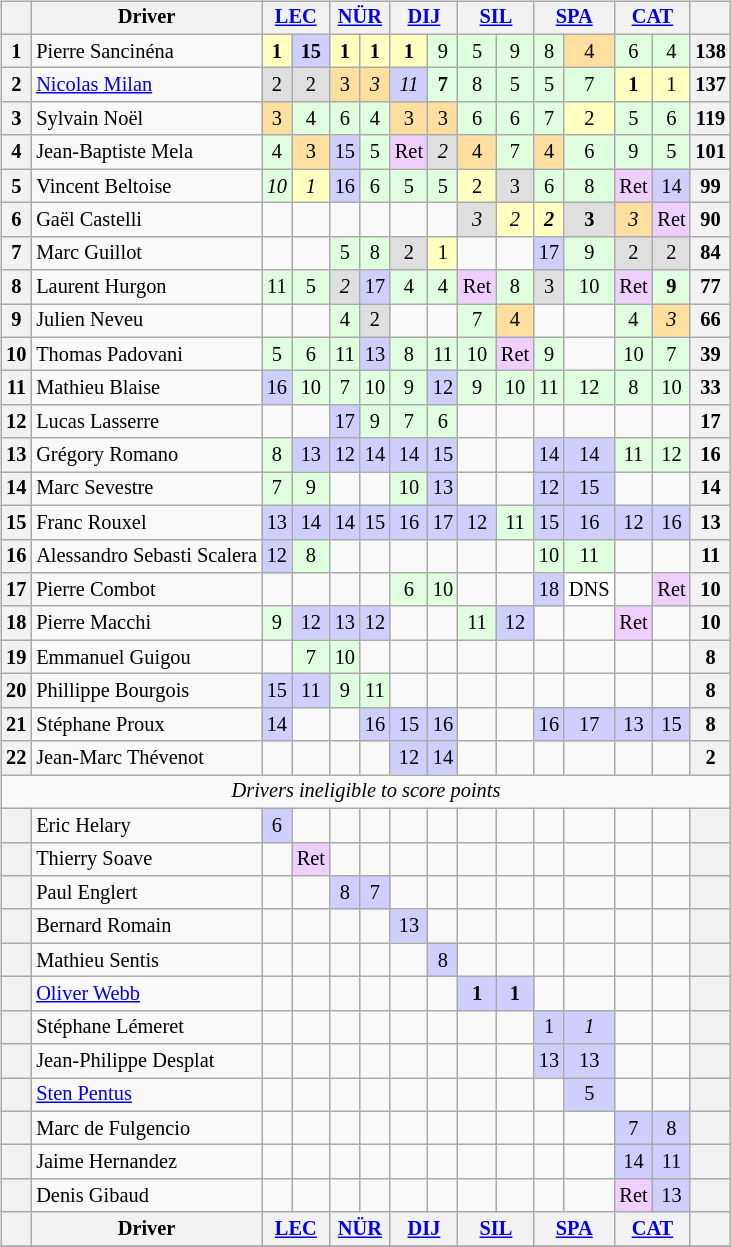<table>
<tr>
<td valign="top"><br><table class="wikitable" align="left" style="font-size: 85%; text-align: center;">
<tr>
<th valign="middle"></th>
<th valign="middle">Driver</th>
<th colspan="2"><a href='#'>LEC</a><br></th>
<th colspan="2"><a href='#'>NÜR</a><br></th>
<th colspan="2"><a href='#'>DIJ</a><br></th>
<th colspan="2"><a href='#'>SIL</a><br></th>
<th colspan="2"><a href='#'>SPA</a><br></th>
<th colspan="2"><a href='#'>CAT</a><br></th>
<th valign="middle">  </th>
</tr>
<tr>
<th>1</th>
<td align="left"> Pierre Sancinéna</td>
<td style="background:#ffffbf;"><strong>1</strong></td>
<td style="background:#cfcfff;"><strong>15</strong></td>
<td style="background:#ffffbf;"><strong>1</strong></td>
<td style="background:#ffffbf;"><strong>1</strong></td>
<td style="background:#ffffbf;"><strong>1</strong></td>
<td style="background:#dfffdf;">9</td>
<td style="background:#dfffdf;">5</td>
<td style="background:#dfffdf;">9</td>
<td style="background:#dfffdf;">8</td>
<td style="background:#ffdf9f;">4</td>
<td style="background:#dfffdf;">6</td>
<td style="background:#dfffdf;">4</td>
<th>138</th>
</tr>
<tr>
<th>2</th>
<td align="left"> <a href='#'>Nicolas Milan</a></td>
<td style="background:#dfdfdf;">2</td>
<td style="background:#dfdfdf;">2</td>
<td style="background:#ffdf9f;">3</td>
<td style="background:#ffdf9f;"><em>3</em></td>
<td style="background:#cfcfff;"><em>11</em></td>
<td style="background:#dfffdf;"><strong>7</strong></td>
<td style="background:#dfffdf;">8</td>
<td style="background:#dfffdf;">5</td>
<td style="background:#dfffdf;">5</td>
<td style="background:#dfffdf;">7</td>
<td style="background:#ffffbf;"><strong>1</strong></td>
<td style="background:#ffffbf;">1</td>
<th>137</th>
</tr>
<tr>
<th>3</th>
<td align="left"> Sylvain Noël</td>
<td style="background:#ffdf9f;">3</td>
<td style="background:#dfffdf;">4</td>
<td style="background:#dfffdf;">6</td>
<td style="background:#dfffdf;">4</td>
<td style="background:#ffdf9f;">3</td>
<td style="background:#ffdf9f;">3</td>
<td style="background:#dfffdf;">6</td>
<td style="background:#dfffdf;">6</td>
<td style="background:#dfffdf;">7</td>
<td style="background:#ffffbf;">2</td>
<td style="background:#dfffdf;">5</td>
<td style="background:#dfffdf;">6</td>
<th>119</th>
</tr>
<tr>
<th>4</th>
<td align="left"> Jean-Baptiste Mela</td>
<td style="background:#dfffdf;">4</td>
<td style="background:#ffdf9f;">3</td>
<td style="background:#cfcfff;">15</td>
<td style="background:#dfffdf;">5</td>
<td style="background:#efcfff;">Ret</td>
<td style="background:#dfdfdf;"><em>2</em></td>
<td style="background:#ffdf9f;">4</td>
<td style="background:#dfffdf;">7</td>
<td style="background:#ffdf9f;">4</td>
<td style="background:#dfffdf;">6</td>
<td style="background:#dfffdf;">9</td>
<td style="background:#dfffdf;">5</td>
<th>101</th>
</tr>
<tr>
<th>5</th>
<td align="left"> Vincent Beltoise</td>
<td style="background:#dfffdf;"><em>10</em></td>
<td style="background:#ffffbf;"><em>1</em></td>
<td style="background:#cfcfff;">16</td>
<td style="background:#dfffdf;">6</td>
<td style="background:#dfffdf;">5</td>
<td style="background:#dfffdf;">5</td>
<td style="background:#ffffbf;">2</td>
<td style="background:#dfdfdf;">3</td>
<td style="background:#dfffdf;">6</td>
<td style="background:#dfffdf;">8</td>
<td style="background:#efcfff;">Ret</td>
<td style="background:#cfcfff;">14</td>
<th>99</th>
</tr>
<tr>
<th>6</th>
<td align="left"> Gaël Castelli</td>
<td></td>
<td></td>
<td></td>
<td></td>
<td></td>
<td></td>
<td style="background:#dfdfdf;"><em>3</em></td>
<td style="background:#ffffbf;"><em>2</em></td>
<td style="background:#ffffbf;"><strong><em>2</em></strong></td>
<td style="background:#dfdfdf;"><strong>3</strong></td>
<td style="background:#ffdf9f;"><em>3</em></td>
<td style="background:#efcfff;">Ret</td>
<th>90</th>
</tr>
<tr>
<th>7</th>
<td align="left"> Marc Guillot</td>
<td></td>
<td></td>
<td style="background:#dfffdf;">5</td>
<td style="background:#dfffdf;">8</td>
<td style="background:#dfdfdf;">2</td>
<td style="background:#ffffbf;">1</td>
<td></td>
<td></td>
<td style="background:#cfcfff;">17</td>
<td style="background:#dfffdf;">9</td>
<td style="background:#dfdfdf;">2</td>
<td style="background:#dfdfdf;">2</td>
<th>84</th>
</tr>
<tr>
<th>8</th>
<td align="left"> Laurent Hurgon</td>
<td style="background:#dfffdf;">11</td>
<td style="background:#dfffdf;">5</td>
<td style="background:#dfdfdf;"><em>2</em></td>
<td style="background:#cfcfff;">17</td>
<td style="background:#dfffdf;">4</td>
<td style="background:#dfffdf;">4</td>
<td style="background:#efcfff;">Ret</td>
<td style="background:#dfffdf;">8</td>
<td style="background:#dfdfdf;">3</td>
<td style="background:#dfffdf;">10</td>
<td style="background:#efcfff;">Ret</td>
<td style="background:#dfffdf;"><strong>9</strong></td>
<th>77</th>
</tr>
<tr>
<th>9</th>
<td align="left"> Julien Neveu</td>
<td></td>
<td></td>
<td style="background:#dfffdf;">4</td>
<td style="background:#dfdfdf;">2</td>
<td></td>
<td></td>
<td style="background:#dfffdf;">7</td>
<td style="background:#ffdf9f;">4</td>
<td></td>
<td></td>
<td style="background:#dfffdf;">4</td>
<td style="background:#ffdf9f;"><em>3</em></td>
<th>66</th>
</tr>
<tr>
<th>10</th>
<td align="left"> Thomas Padovani</td>
<td style="background:#dfffdf;">5</td>
<td style="background:#dfffdf;">6</td>
<td style="background:#dfffdf;">11</td>
<td style="background:#cfcfff;">13</td>
<td style="background:#dfffdf;">8</td>
<td style="background:#dfffdf;">11</td>
<td style="background:#dfffdf;">10</td>
<td style="background:#efcfff;">Ret</td>
<td style="background:#dfffdf;">9</td>
<td></td>
<td style="background:#dfffdf;">10</td>
<td style="background:#dfffdf;">7</td>
<th>39</th>
</tr>
<tr>
<th>11</th>
<td align="left"> Mathieu Blaise</td>
<td style="background:#cfcfff;">16</td>
<td style="background:#dfffdf;">10</td>
<td style="background:#dfffdf;">7</td>
<td style="background:#dfffdf;">10</td>
<td style="background:#dfffdf;">9</td>
<td style="background:#cfcfff;">12</td>
<td style="background:#dfffdf;">9</td>
<td style="background:#dfffdf;">10</td>
<td style="background:#dfffdf;">11</td>
<td style="background:#dfffdf;">12</td>
<td style="background:#dfffdf;">8</td>
<td style="background:#dfffdf;">10</td>
<th>33</th>
</tr>
<tr>
<th>12</th>
<td align="left"> Lucas Lasserre</td>
<td></td>
<td></td>
<td style="background:#cfcfff;">17</td>
<td style="background:#dfffdf;">9</td>
<td style="background:#dfffdf;">7</td>
<td style="background:#dfffdf;">6</td>
<td></td>
<td></td>
<td></td>
<td></td>
<td></td>
<td></td>
<th>17</th>
</tr>
<tr>
<th>13</th>
<td align="left"> Grégory Romano</td>
<td style="background:#dfffdf;">8</td>
<td style="background:#cfcfff;">13</td>
<td style="background:#cfcfff;">12</td>
<td style="background:#cfcfff;">14</td>
<td style="background:#cfcfff;">14</td>
<td style="background:#cfcfff;">15</td>
<td></td>
<td></td>
<td style="background:#cfcfff;">14</td>
<td style="background:#cfcfff;">14</td>
<td style="background:#dfffdf;">11</td>
<td style="background:#dfffdf;">12</td>
<th>16</th>
</tr>
<tr>
<th>14</th>
<td align="left"> Marc Sevestre</td>
<td style="background:#dfffdf;">7</td>
<td style="background:#dfffdf;">9</td>
<td></td>
<td></td>
<td style="background:#dfffdf;">10</td>
<td style="background:#cfcfff;">13</td>
<td></td>
<td></td>
<td style="background:#cfcfff;">12</td>
<td style="background:#cfcfff;">15</td>
<td></td>
<td></td>
<th>14</th>
</tr>
<tr>
<th>15</th>
<td align="left"> Franc Rouxel</td>
<td style="background:#cfcfff;">13</td>
<td style="background:#cfcfff;">14</td>
<td style="background:#cfcfff;">14</td>
<td style="background:#cfcfff;">15</td>
<td style="background:#cfcfff;">16</td>
<td style="background:#cfcfff;">17</td>
<td style="background:#cfcfff;">12</td>
<td style="background:#dfffdf;">11</td>
<td style="background:#cfcfff;">15</td>
<td style="background:#cfcfff;">16</td>
<td style="background:#cfcfff;">12</td>
<td style="background:#cfcfff;">16</td>
<th>13</th>
</tr>
<tr>
<th>16</th>
<td align="left"> Alessandro Sebasti Scalera</td>
<td style="background:#cfcfff;">12</td>
<td style="background:#dfffdf;">8</td>
<td></td>
<td></td>
<td></td>
<td></td>
<td></td>
<td></td>
<td style="background:#dfffdf;">10</td>
<td style="background:#dfffdf;">11</td>
<td></td>
<td></td>
<th>11</th>
</tr>
<tr>
<th>17</th>
<td align="left"> Pierre Combot</td>
<td></td>
<td></td>
<td></td>
<td></td>
<td style="background:#dfffdf;">6</td>
<td style="background:#dfffdf;">10</td>
<td></td>
<td></td>
<td style="background:#cfcfff;">18</td>
<td style="background:#ffffff;">DNS</td>
<td></td>
<td style="background:#efcfff;">Ret</td>
<th>10</th>
</tr>
<tr>
<th>18</th>
<td align="left"> Pierre Macchi</td>
<td style="background:#dfffdf;">9</td>
<td style="background:#cfcfff;">12</td>
<td style="background:#cfcfff;">13</td>
<td style="background:#cfcfff;">12</td>
<td></td>
<td></td>
<td style="background:#dfffdf;">11</td>
<td style="background:#cfcfff;">12</td>
<td></td>
<td></td>
<td style="background:#efcfff;">Ret</td>
<td></td>
<th>10</th>
</tr>
<tr>
<th>19</th>
<td align="left"> Emmanuel Guigou</td>
<td></td>
<td style="background:#dfffdf;">7</td>
<td style="background:#dfffdf;">10</td>
<td></td>
<td></td>
<td></td>
<td></td>
<td></td>
<td></td>
<td></td>
<td></td>
<td></td>
<th>8</th>
</tr>
<tr>
<th>20</th>
<td align="left"> Phillippe Bourgois</td>
<td style="background:#cfcfff;">15</td>
<td style="background:#cfcfff;">11</td>
<td style="background:#dfffdf;">9</td>
<td style="background:#dfffdf;">11</td>
<td></td>
<td></td>
<td></td>
<td></td>
<td></td>
<td></td>
<td></td>
<td></td>
<th>8</th>
</tr>
<tr>
<th>21</th>
<td align="left"> Stéphane Proux</td>
<td style="background:#cfcfff;">14</td>
<td></td>
<td></td>
<td style="background:#cfcfff;">16</td>
<td style="background:#cfcfff;">15</td>
<td style="background:#cfcfff;">16</td>
<td></td>
<td></td>
<td style="background:#cfcfff;">16</td>
<td style="background:#cfcfff;">17</td>
<td style="background:#cfcfff;">13</td>
<td style="background:#cfcfff;">15</td>
<th>8</th>
</tr>
<tr>
<th>22</th>
<td align="left"> Jean-Marc Thévenot</td>
<td></td>
<td></td>
<td></td>
<td></td>
<td style="background:#cfcfff;">12</td>
<td style="background:#cfcfff;">14</td>
<td></td>
<td></td>
<td></td>
<td></td>
<td></td>
<td></td>
<th>2</th>
</tr>
<tr>
<td colspan="15"><em>Drivers ineligible to score points</em></td>
</tr>
<tr>
<th></th>
<td align="left"> Eric Helary</td>
<td style="background:#cfcfff;">6</td>
<td></td>
<td></td>
<td></td>
<td></td>
<td></td>
<td></td>
<td></td>
<td></td>
<td></td>
<td></td>
<td></td>
<th></th>
</tr>
<tr>
<th></th>
<td align="left"> Thierry Soave</td>
<td></td>
<td style="background:#efcfff;">Ret</td>
<td></td>
<td></td>
<td></td>
<td></td>
<td></td>
<td></td>
<td></td>
<td></td>
<td></td>
<td></td>
<th></th>
</tr>
<tr>
<th></th>
<td align="left"> Paul Englert</td>
<td></td>
<td></td>
<td style="background:#cfcfff;">8</td>
<td style="background:#cfcfff;">7</td>
<td></td>
<td></td>
<td></td>
<td></td>
<td></td>
<td></td>
<td></td>
<td></td>
<th></th>
</tr>
<tr>
<th></th>
<td align="left"> Bernard Romain</td>
<td></td>
<td></td>
<td></td>
<td></td>
<td style="background:#cfcfff;">13</td>
<td></td>
<td></td>
<td></td>
<td></td>
<td></td>
<td></td>
<td></td>
<th></th>
</tr>
<tr>
<th></th>
<td align="left"> Mathieu Sentis</td>
<td></td>
<td></td>
<td></td>
<td></td>
<td></td>
<td style="background:#cfcfff;">8</td>
<td></td>
<td></td>
<td></td>
<td></td>
<td></td>
<td></td>
<th></th>
</tr>
<tr>
<th></th>
<td align="left"> <a href='#'>Oliver Webb</a></td>
<td></td>
<td></td>
<td></td>
<td></td>
<td></td>
<td></td>
<td style="background:#cfcfff;"><strong>1</strong></td>
<td style="background:#cfcfff;"><strong>1</strong></td>
<td></td>
<td></td>
<td></td>
<td></td>
<th></th>
</tr>
<tr>
<th></th>
<td align="left"> Stéphane Lémeret</td>
<td></td>
<td></td>
<td></td>
<td></td>
<td></td>
<td></td>
<td></td>
<td></td>
<td style="background:#cfcfff;">1</td>
<td style="background:#cfcfff;"><em>1</em></td>
<td></td>
<td></td>
<th></th>
</tr>
<tr>
<th></th>
<td align="left"> Jean-Philippe Desplat</td>
<td></td>
<td></td>
<td></td>
<td></td>
<td></td>
<td></td>
<td></td>
<td></td>
<td style="background:#cfcfff;">13</td>
<td style="background:#cfcfff;">13</td>
<td></td>
<td></td>
<th></th>
</tr>
<tr>
<th></th>
<td align="left"> <a href='#'>Sten Pentus</a></td>
<td></td>
<td></td>
<td></td>
<td></td>
<td></td>
<td></td>
<td></td>
<td></td>
<td></td>
<td style="background:#cfcfff;">5</td>
<td></td>
<td></td>
<th></th>
</tr>
<tr>
<th></th>
<td align="left"> Marc de Fulgencio</td>
<td></td>
<td></td>
<td></td>
<td></td>
<td></td>
<td></td>
<td></td>
<td></td>
<td></td>
<td></td>
<td style="background:#cfcfff;">7</td>
<td style="background:#cfcfff;">8</td>
<th></th>
</tr>
<tr>
<th></th>
<td align="left"> Jaime Hernandez</td>
<td></td>
<td></td>
<td></td>
<td></td>
<td></td>
<td></td>
<td></td>
<td></td>
<td></td>
<td></td>
<td style="background:#cfcfff;">14</td>
<td style="background:#cfcfff;">11</td>
<th></th>
</tr>
<tr>
<th></th>
<td align="left"> Denis Gibaud</td>
<td></td>
<td></td>
<td></td>
<td></td>
<td></td>
<td></td>
<td></td>
<td></td>
<td></td>
<td></td>
<td style="background:#efcfff;">Ret</td>
<td style="background:#cfcfff;">13</td>
<th></th>
</tr>
<tr valign="top">
<th valign="middle"></th>
<th valign="middle">Driver</th>
<th colspan="2"><a href='#'>LEC</a><br></th>
<th colspan="2"><a href='#'>NÜR</a><br></th>
<th colspan="2"><a href='#'>DIJ</a><br></th>
<th colspan="2"><a href='#'>SIL</a><br></th>
<th colspan="2"><a href='#'>SPA</a><br></th>
<th colspan="2"><a href='#'>CAT</a><br></th>
<th valign="middle">  </th>
</tr>
<tr>
</tr>
</table>
</td>
</tr>
</table>
